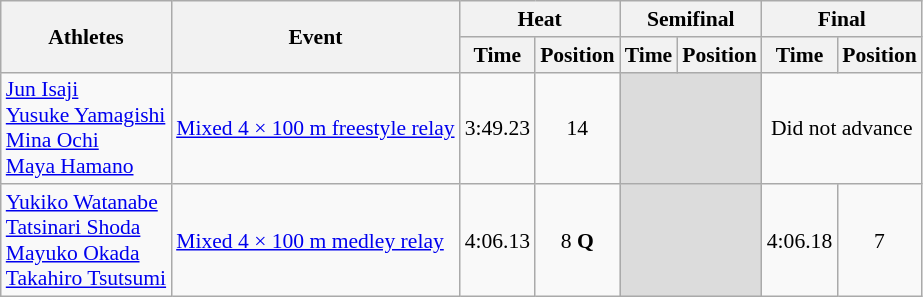<table class="wikitable" border="1" style="font-size:90%">
<tr>
<th rowspan=2>Athletes</th>
<th rowspan=2>Event</th>
<th colspan=2>Heat</th>
<th colspan=2>Semifinal</th>
<th colspan=2>Final</th>
</tr>
<tr>
<th>Time</th>
<th>Position</th>
<th>Time</th>
<th>Position</th>
<th>Time</th>
<th>Position</th>
</tr>
<tr>
<td><a href='#'>Jun Isaji</a><br><a href='#'>Yusuke Yamagishi</a><br><a href='#'>Mina Ochi</a><br><a href='#'>Maya Hamano</a></td>
<td><a href='#'>Mixed 4 × 100 m freestyle relay</a></td>
<td align=center>3:49.23</td>
<td align=center>14</td>
<td colspan=2 bgcolor=#DCDCDC></td>
<td colspan="2" align=center>Did not advance</td>
</tr>
<tr>
<td><a href='#'>Yukiko Watanabe</a><br><a href='#'>Tatsinari Shoda</a><br><a href='#'>Mayuko Okada</a><br><a href='#'>Takahiro Tsutsumi</a></td>
<td><a href='#'>Mixed 4 × 100 m medley relay</a></td>
<td align=center>4:06.13</td>
<td align=center>8 <strong>Q</strong></td>
<td colspan=2 bgcolor=#DCDCDC></td>
<td align=center>4:06.18</td>
<td align=center>7</td>
</tr>
</table>
